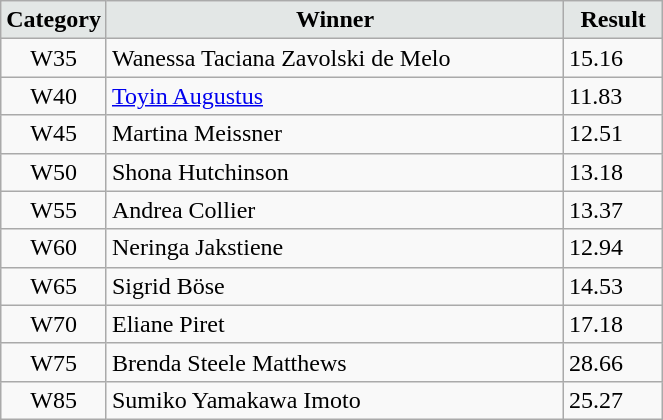<table class="wikitable" width=35%>
<tr>
<td width=15% align="center" bgcolor=#E3E7E6><strong>Category</strong></td>
<td align="center" bgcolor=#E3E7E6> <strong>Winner</strong></td>
<td width=15% align="center" bgcolor=#E3E7E6><strong>Result</strong></td>
</tr>
<tr>
<td align="center">W35</td>
<td> Wanessa Taciana Zavolski de Melo</td>
<td>15.16</td>
</tr>
<tr>
<td align="center">W40</td>
<td> <a href='#'>Toyin Augustus</a></td>
<td>11.83</td>
</tr>
<tr>
<td align="center">W45</td>
<td> Martina Meissner</td>
<td>12.51</td>
</tr>
<tr>
<td align="center">W50</td>
<td> Shona Hutchinson</td>
<td>13.18</td>
</tr>
<tr>
<td align="center">W55</td>
<td> Andrea Collier</td>
<td>13.37</td>
</tr>
<tr>
<td align="center">W60</td>
<td> Neringa Jakstiene</td>
<td>12.94</td>
</tr>
<tr>
<td align="center">W65</td>
<td> Sigrid Böse</td>
<td>14.53</td>
</tr>
<tr>
<td align="center">W70</td>
<td> Eliane Piret</td>
<td>17.18</td>
</tr>
<tr>
<td align="center">W75</td>
<td> Brenda Steele Matthews</td>
<td>28.66</td>
</tr>
<tr>
<td align="center">W85</td>
<td> Sumiko Yamakawa Imoto</td>
<td>25.27</td>
</tr>
</table>
